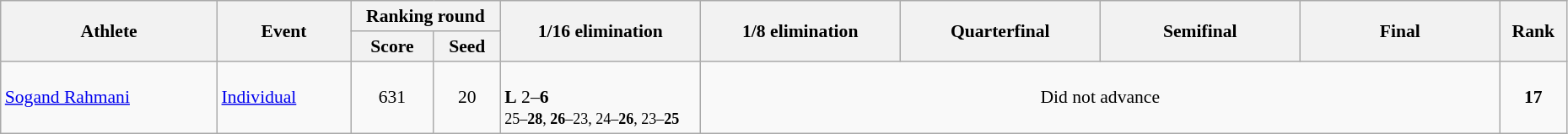<table class="wikitable" width="98%" style="text-align:left; font-size:90%">
<tr>
<th rowspan="2" width="13%">Athlete</th>
<th rowspan="2" width="8%">Event</th>
<th colspan="2">Ranking round</th>
<th rowspan="2" width="12%">1/16 elimination</th>
<th rowspan="2" width="12%">1/8 elimination</th>
<th rowspan="2" width="12%">Quarterfinal</th>
<th rowspan="2" width="12%">Semifinal</th>
<th rowspan="2" width="12%">Final</th>
<th rowspan="2" width="4%">Rank</th>
</tr>
<tr>
<th width="5%">Score</th>
<th width="4%">Seed</th>
</tr>
<tr>
<td><a href='#'>Sogand Rahmani</a></td>
<td><a href='#'>Individual</a></td>
<td align="center">631</td>
<td align="center">20</td>
<td><br><strong>L</strong> 2–<strong>6</strong><br><small>25–<strong>28</strong>, <strong>26</strong>–23, 24–<strong>26</strong>, 23–<strong>25</strong></small></td>
<td colspan=4 align=center>Did not advance</td>
<td align="center"><strong>17</strong></td>
</tr>
</table>
